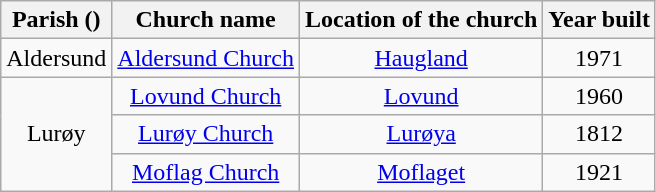<table class="wikitable" style="text-align:center">
<tr>
<th>Parish ()</th>
<th>Church name</th>
<th>Location of the church</th>
<th>Year built</th>
</tr>
<tr>
<td>Aldersund</td>
<td><a href='#'>Aldersund Church</a></td>
<td><a href='#'>Haugland</a></td>
<td>1971</td>
</tr>
<tr>
<td rowspan="3">Lurøy</td>
<td><a href='#'>Lovund Church</a></td>
<td><a href='#'>Lovund</a></td>
<td>1960</td>
</tr>
<tr>
<td><a href='#'>Lurøy Church</a></td>
<td><a href='#'>Lurøya</a></td>
<td>1812</td>
</tr>
<tr>
<td><a href='#'>Moflag Church</a></td>
<td><a href='#'>Moflaget</a></td>
<td>1921</td>
</tr>
</table>
